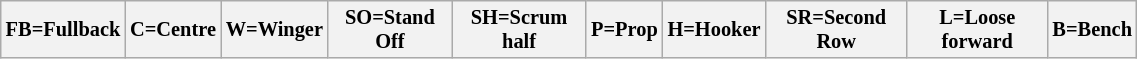<table class="wikitable"  style="font-size:85%; width:60%;">
<tr>
<th>FB=Fullback</th>
<th>C=Centre</th>
<th>W=Winger</th>
<th>SO=Stand Off</th>
<th>SH=Scrum half</th>
<th>P=Prop</th>
<th>H=Hooker</th>
<th>SR=Second Row</th>
<th>L=Loose forward</th>
<th>B=Bench</th>
</tr>
</table>
